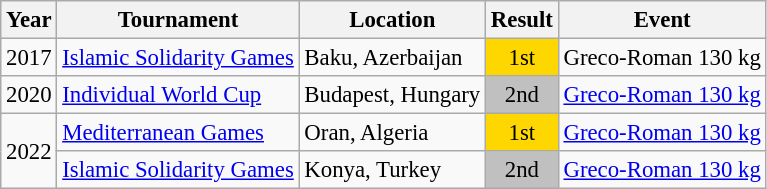<table class="wikitable" style="font-size:95%;">
<tr>
<th>Year</th>
<th>Tournament</th>
<th>Location</th>
<th>Result</th>
<th>Event</th>
</tr>
<tr>
<td>2017</td>
<td><a href='#'>Islamic Solidarity Games</a></td>
<td>Baku, Azerbaijan</td>
<td align="center" bgcolor="gold">1st</td>
<td>Greco-Roman 130 kg</td>
</tr>
<tr>
<td>2020</td>
<td><a href='#'>Individual World Cup</a></td>
<td>Budapest, Hungary</td>
<td align="center" bgcolor="silver">2nd</td>
<td><a href='#'>Greco-Roman 130 kg</a></td>
</tr>
<tr>
<td rowspan=2>2022</td>
<td><a href='#'>Mediterranean Games</a></td>
<td>Oran, Algeria</td>
<td align="center" bgcolor="gold">1st</td>
<td><a href='#'>Greco-Roman 130 kg</a></td>
</tr>
<tr>
<td><a href='#'>Islamic Solidarity Games</a></td>
<td>Konya, Turkey</td>
<td align="center" bgcolor="silver">2nd</td>
<td><a href='#'>Greco-Roman 130 kg</a></td>
</tr>
</table>
